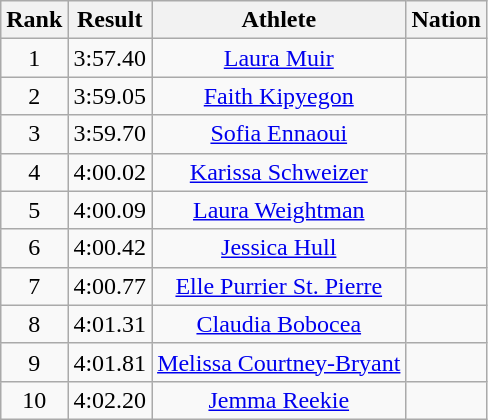<table class="wikitable" style="text-align:center">
<tr>
<th>Rank</th>
<th>Result</th>
<th>Athlete</th>
<th>Nation</th>
</tr>
<tr>
<td>1</td>
<td>3:57.40</td>
<td><a href='#'>Laura Muir</a></td>
<td align=left></td>
</tr>
<tr>
<td>2</td>
<td>3:59.05</td>
<td><a href='#'>Faith Kipyegon</a></td>
<td align=left></td>
</tr>
<tr>
<td>3</td>
<td>3:59.70</td>
<td><a href='#'>Sofia Ennaoui</a></td>
<td align=left></td>
</tr>
<tr>
<td>4</td>
<td>4:00.02</td>
<td><a href='#'>Karissa Schweizer</a></td>
<td align=left></td>
</tr>
<tr>
<td>5</td>
<td>4:00.09</td>
<td><a href='#'>Laura Weightman</a></td>
<td align=left></td>
</tr>
<tr>
<td>6</td>
<td>4:00.42</td>
<td><a href='#'>Jessica Hull</a></td>
<td align=left></td>
</tr>
<tr>
<td>7</td>
<td>4:00.77</td>
<td><a href='#'>Elle Purrier St. Pierre</a></td>
<td align=left></td>
</tr>
<tr>
<td>8</td>
<td>4:01.31</td>
<td><a href='#'>Claudia Bobocea</a></td>
<td align=left></td>
</tr>
<tr>
<td>9</td>
<td>4:01.81</td>
<td><a href='#'>Melissa Courtney-Bryant</a></td>
<td align=left></td>
</tr>
<tr>
<td>10</td>
<td>4:02.20</td>
<td><a href='#'>Jemma Reekie</a></td>
<td align=left></td>
</tr>
</table>
